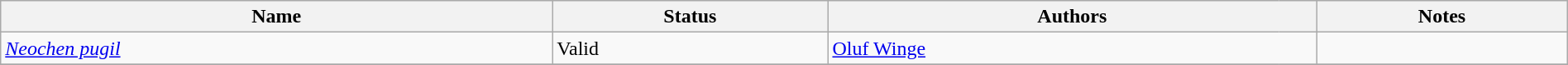<table class="wikitable sortable" align="center" width="100%">
<tr>
<th>Name</th>
<th>Status</th>
<th colspan="2">Authors</th>
<th>Notes</th>
</tr>
<tr>
<td><em><a href='#'>Neochen pugil</a></em></td>
<td>Valid</td>
<td style="border-right:0px" valign="top"><a href='#'>Oluf Winge</a></td>
<td style="border-left:0px" valign="top"></td>
<td></td>
</tr>
<tr>
</tr>
</table>
